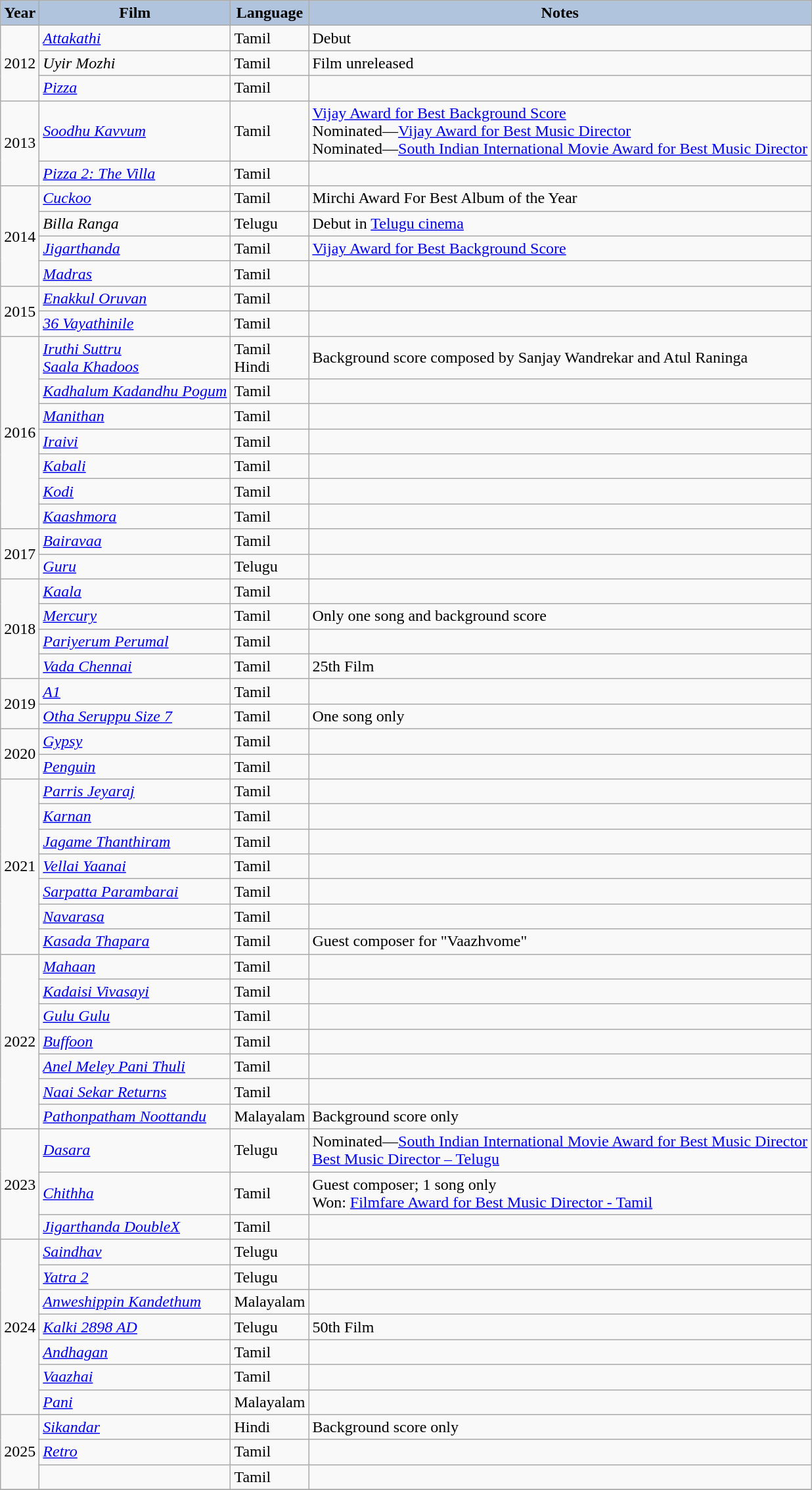<table class="wikitable sortable">
<tr>
<th style="background:#B0C4DE;">Year</th>
<th style="background:#B0C4DE;">Film</th>
<th style="background:#B0C4DE;">Language</th>
<th style="background:#B0C4DE;">Notes</th>
</tr>
<tr>
<td rowspan="3">2012</td>
<td><em><a href='#'>Attakathi</a></em></td>
<td>Tamil</td>
<td>Debut</td>
</tr>
<tr>
<td><em>Uyir Mozhi</em></td>
<td>Tamil</td>
<td>Film unreleased</td>
</tr>
<tr>
<td><em><a href='#'>Pizza</a></em></td>
<td>Tamil</td>
<td></td>
</tr>
<tr>
<td rowspan="2">2013</td>
<td><em><a href='#'>Soodhu Kavvum</a></em></td>
<td>Tamil</td>
<td><a href='#'>Vijay Award for Best Background Score</a><br>Nominated—<a href='#'>Vijay Award for Best Music Director</a><br>Nominated—<a href='#'>South Indian International Movie Award for Best Music Director</a></td>
</tr>
<tr>
<td><em><a href='#'>Pizza 2: The Villa</a></em></td>
<td>Tamil</td>
<td></td>
</tr>
<tr>
<td rowspan="4">2014</td>
<td><em><a href='#'>Cuckoo</a></em></td>
<td>Tamil</td>
<td>Mirchi Award For Best Album of the Year</td>
</tr>
<tr>
<td><em>Billa Ranga</em></td>
<td>Telugu</td>
<td>Debut in <a href='#'>Telugu cinema</a></td>
</tr>
<tr>
<td><em><a href='#'>Jigarthanda</a></em></td>
<td>Tamil</td>
<td><a href='#'>Vijay Award for Best Background Score</a></td>
</tr>
<tr>
<td><em><a href='#'>Madras</a></em></td>
<td>Tamil</td>
<td></td>
</tr>
<tr>
<td rowspan="2">2015</td>
<td><em><a href='#'>Enakkul Oruvan</a></em></td>
<td>Tamil</td>
<td></td>
</tr>
<tr>
<td><em><a href='#'>36 Vayathinile</a></em></td>
<td>Tamil</td>
<td></td>
</tr>
<tr>
<td rowspan="7">2016</td>
<td><em><a href='#'>Iruthi Suttru</a></em><br><em><a href='#'>Saala Khadoos</a></em></td>
<td>Tamil<br>Hindi</td>
<td>Background score composed by Sanjay Wandrekar and Atul Raninga</td>
</tr>
<tr>
<td><em><a href='#'>Kadhalum Kadandhu Pogum</a></em></td>
<td>Tamil</td>
<td></td>
</tr>
<tr>
<td><em><a href='#'>Manithan</a></em></td>
<td>Tamil</td>
<td></td>
</tr>
<tr>
<td><em><a href='#'>Iraivi</a></em></td>
<td>Tamil</td>
<td></td>
</tr>
<tr>
<td><em><a href='#'>Kabali</a></em></td>
<td>Tamil</td>
<td></td>
</tr>
<tr>
<td><em><a href='#'>Kodi</a></em></td>
<td>Tamil</td>
<td></td>
</tr>
<tr>
<td><em><a href='#'>Kaashmora</a></em></td>
<td>Tamil</td>
<td></td>
</tr>
<tr>
<td rowspan="2">2017</td>
<td><em><a href='#'>Bairavaa</a></em></td>
<td>Tamil</td>
<td></td>
</tr>
<tr>
<td><em><a href='#'>Guru</a></em></td>
<td>Telugu</td>
<td></td>
</tr>
<tr>
<td rowspan="4">2018</td>
<td><em><a href='#'>Kaala</a></em></td>
<td>Tamil</td>
<td></td>
</tr>
<tr>
<td><em><a href='#'>Mercury</a></em></td>
<td>Tamil</td>
<td>Only one song and background score</td>
</tr>
<tr>
<td><em><a href='#'>Pariyerum Perumal</a></em></td>
<td>Tamil</td>
<td></td>
</tr>
<tr>
<td><em><a href='#'>Vada Chennai</a></em></td>
<td>Tamil</td>
<td>25th Film</td>
</tr>
<tr>
<td rowspan="2">2019</td>
<td><em><a href='#'>A1</a></em></td>
<td>Tamil</td>
<td></td>
</tr>
<tr>
<td><em><a href='#'>Otha Seruppu Size 7</a></em></td>
<td>Tamil</td>
<td>One song only</td>
</tr>
<tr>
<td rowspan="2">2020</td>
<td><em><a href='#'>Gypsy</a></em></td>
<td>Tamil</td>
<td></td>
</tr>
<tr>
<td><em><a href='#'>Penguin</a></em></td>
<td>Tamil</td>
<td></td>
</tr>
<tr>
<td rowspan="7">2021</td>
<td><em><a href='#'>Parris Jeyaraj</a></em></td>
<td>Tamil</td>
<td></td>
</tr>
<tr>
<td><em><a href='#'>Karnan</a></em></td>
<td>Tamil</td>
<td></td>
</tr>
<tr>
<td><em><a href='#'>Jagame Thanthiram</a></em></td>
<td>Tamil</td>
<td></td>
</tr>
<tr>
<td><em><a href='#'>Vellai Yaanai</a></em></td>
<td>Tamil</td>
<td></td>
</tr>
<tr>
<td><em><a href='#'>Sarpatta Parambarai</a></em></td>
<td>Tamil</td>
<td></td>
</tr>
<tr>
<td><em><a href='#'>Navarasa</a></em></td>
<td>Tamil</td>
<td></td>
</tr>
<tr>
<td><em><a href='#'>Kasada Thapara</a></em></td>
<td>Tamil</td>
<td>Guest composer for "Vaazhvome"</td>
</tr>
<tr>
<td rowspan="7">2022</td>
<td><em><a href='#'>Mahaan</a></em></td>
<td>Tamil</td>
<td></td>
</tr>
<tr>
<td><em><a href='#'>Kadaisi Vivasayi</a></em></td>
<td>Tamil</td>
<td></td>
</tr>
<tr>
<td><em><a href='#'>Gulu Gulu</a></em></td>
<td>Tamil</td>
<td></td>
</tr>
<tr>
<td><em><a href='#'>Buffoon</a></em></td>
<td>Tamil</td>
<td></td>
</tr>
<tr>
<td><em><a href='#'>Anel Meley Pani Thuli</a></em></td>
<td>Tamil</td>
<td></td>
</tr>
<tr>
<td><em><a href='#'>Naai Sekar Returns</a></em></td>
<td>Tamil</td>
<td></td>
</tr>
<tr>
<td><em><a href='#'>Pathonpatham Noottandu</a></em></td>
<td>Malayalam</td>
<td>Background score only</td>
</tr>
<tr>
<td rowspan="3">2023</td>
<td><em><a href='#'>Dasara</a></em></td>
<td>Telugu</td>
<td>Nominated—<a href='#'>South Indian International Movie Award for Best Music Director</a> <br> <a href='#'>Best Music Director – Telugu</a></td>
</tr>
<tr>
<td><em><a href='#'>Chithha</a></em></td>
<td>Tamil</td>
<td>Guest composer; 1 song only <br> Won: <a href='#'>Filmfare Award for Best Music Director - Tamil</a></td>
</tr>
<tr>
<td><em><a href='#'>Jigarthanda DoubleX</a></em></td>
<td>Tamil</td>
<td></td>
</tr>
<tr>
<td rowspan="7">2024</td>
<td><em><a href='#'>Saindhav</a></em></td>
<td>Telugu</td>
<td></td>
</tr>
<tr>
<td><em><a href='#'>Yatra 2</a></em></td>
<td>Telugu</td>
<td></td>
</tr>
<tr>
<td><em><a href='#'>Anweshippin Kandethum</a></em></td>
<td>Malayalam</td>
<td></td>
</tr>
<tr>
<td><em><a href='#'>Kalki 2898 AD</a></em></td>
<td>Telugu</td>
<td>50th Film</td>
</tr>
<tr>
<td><em><a href='#'>Andhagan</a></em></td>
<td>Tamil</td>
<td></td>
</tr>
<tr>
<td><em><a href='#'>Vaazhai</a></em></td>
<td>Tamil</td>
<td></td>
</tr>
<tr>
<td><em><a href='#'>Pani</a></em></td>
<td>Malayalam</td>
<td></td>
</tr>
<tr>
<td rowspan="3">2025</td>
<td><a href='#'><em>Sikandar</em></a></td>
<td>Hindi</td>
<td>Background score only</td>
</tr>
<tr>
<td><a href='#'><em>Retro</em></a></td>
<td>Tamil</td>
<td></td>
</tr>
<tr>
<td></td>
<td>Tamil</td>
<td></td>
</tr>
<tr>
</tr>
</table>
